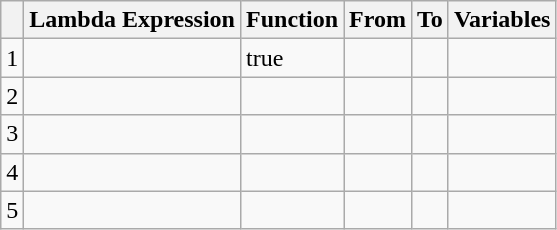<table class="wikitable mw-collapsible mw-collapsed" style="white-space: nowrap;">
<tr>
<th></th>
<th>Lambda Expression</th>
<th>Function</th>
<th>From</th>
<th>To</th>
<th>Variables</th>
</tr>
<tr>
<td>1</td>
<td></td>
<td>true</td>
<td></td>
<td></td>
<td></td>
</tr>
<tr>
<td>2</td>
<td><br></td>
<td></td>
<td></td>
<td></td>
<td></td>
</tr>
<tr>
<td>3</td>
<td></td>
<td></td>
<td></td>
<td></td>
<td></td>
</tr>
<tr>
<td>4</td>
<td></td>
<td></td>
<td></td>
<td></td>
<td></td>
</tr>
<tr>
<td>5</td>
<td></td>
<td></td>
<td></td>
<td></td>
<td></td>
</tr>
</table>
